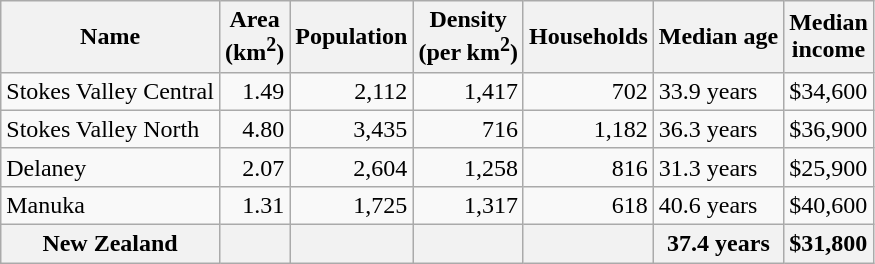<table class="wikitable">
<tr>
<th>Name</th>
<th>Area<br>(km<sup>2</sup>)</th>
<th>Population</th>
<th>Density<br>(per km<sup>2</sup>)</th>
<th>Households</th>
<th>Median age</th>
<th>Median<br>income</th>
</tr>
<tr>
<td>Stokes Valley Central</td>
<td style="text-align:right;">1.49</td>
<td style="text-align:right;">2,112</td>
<td style="text-align:right;">1,417</td>
<td style="text-align:right;">702</td>
<td>33.9 years</td>
<td>$34,600</td>
</tr>
<tr>
<td>Stokes Valley North</td>
<td style="text-align:right;">4.80</td>
<td style="text-align:right;">3,435</td>
<td style="text-align:right;">716</td>
<td style="text-align:right;">1,182</td>
<td>36.3 years</td>
<td>$36,900</td>
</tr>
<tr>
<td>Delaney</td>
<td style="text-align:right;">2.07</td>
<td style="text-align:right;">2,604</td>
<td style="text-align:right;">1,258</td>
<td style="text-align:right;">816</td>
<td>31.3 years</td>
<td>$25,900</td>
</tr>
<tr>
<td>Manuka</td>
<td style="text-align:right;">1.31</td>
<td style="text-align:right;">1,725</td>
<td style="text-align:right;">1,317</td>
<td style="text-align:right;">618</td>
<td>40.6 years</td>
<td>$40,600</td>
</tr>
<tr>
<th>New Zealand</th>
<th></th>
<th></th>
<th></th>
<th></th>
<th>37.4 years</th>
<th style="text-align:left;">$31,800</th>
</tr>
</table>
